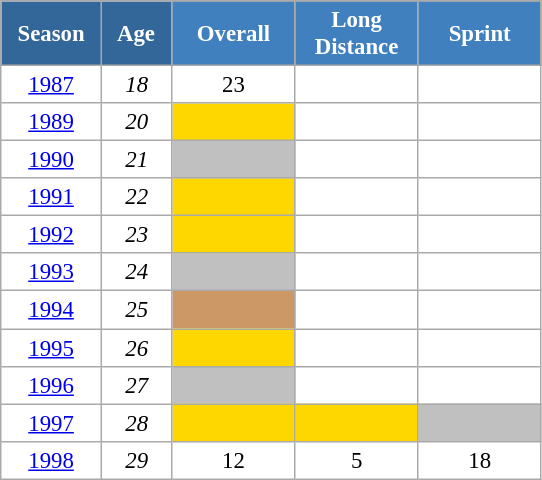<table class="wikitable" style="font-size:95%; text-align:center; border:grey solid 1px; border-collapse:collapse; background:#ffffff;">
<tr>
<th style="background-color:#369; color:white; width:60px;" rowspan="2"> Season </th>
<th style="background-color:#369; color:white; width:40px;" rowspan="2"> Age </th>
</tr>
<tr>
<th style="background-color:#4180be; color:white; width:75px;">Overall</th>
<th style="background-color:#4180be; color:white; width:75px;">Long Distance</th>
<th style="background-color:#4180be; color:white; width:75px;">Sprint</th>
</tr>
<tr>
<td><a href='#'>1987</a></td>
<td><em>18</em></td>
<td>23</td>
<td></td>
<td></td>
</tr>
<tr>
<td><a href='#'>1989</a></td>
<td><em>20</em></td>
<td style="background:gold;"></td>
<td></td>
<td></td>
</tr>
<tr>
<td><a href='#'>1990</a></td>
<td><em>21</em></td>
<td style="background:silver;"></td>
<td></td>
<td></td>
</tr>
<tr>
<td><a href='#'>1991</a></td>
<td><em>22</em></td>
<td style="background:gold;"></td>
<td></td>
<td></td>
</tr>
<tr>
<td><a href='#'>1992</a></td>
<td><em>23</em></td>
<td style="background:gold;"></td>
<td></td>
<td></td>
</tr>
<tr>
<td><a href='#'>1993</a></td>
<td><em>24</em></td>
<td style="background:silver;"></td>
<td></td>
<td></td>
</tr>
<tr>
<td><a href='#'>1994</a></td>
<td><em>25</em></td>
<td style="background:#c96;"></td>
<td></td>
<td></td>
</tr>
<tr>
<td><a href='#'>1995</a></td>
<td><em>26</em></td>
<td style="background:gold;"></td>
<td></td>
<td></td>
</tr>
<tr>
<td><a href='#'>1996</a></td>
<td><em>27</em></td>
<td style="background:silver;"></td>
<td></td>
<td></td>
</tr>
<tr>
<td><a href='#'>1997</a></td>
<td><em>28</em></td>
<td style="background:gold;"></td>
<td style="background:gold;"></td>
<td style="background:silver;"></td>
</tr>
<tr>
<td><a href='#'>1998</a></td>
<td><em>29</em></td>
<td>12</td>
<td>5</td>
<td>18</td>
</tr>
</table>
